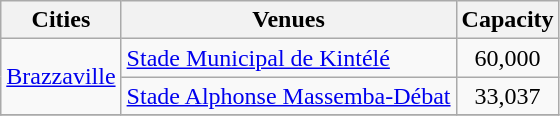<table class="wikitable">
<tr>
<th>Cities</th>
<th>Venues</th>
<th>Capacity</th>
</tr>
<tr>
<td rowspan=2><a href='#'>Brazzaville</a></td>
<td><a href='#'>Stade Municipal de Kintélé</a></td>
<td align="center">60,000</td>
</tr>
<tr>
<td><a href='#'>Stade Alphonse Massemba-Débat</a></td>
<td align="center">33,037</td>
</tr>
<tr>
</tr>
</table>
